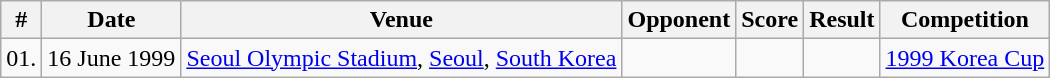<table class="wikitable">
<tr>
<th>#</th>
<th>Date</th>
<th>Venue</th>
<th>Opponent</th>
<th>Score</th>
<th>Result</th>
<th>Competition</th>
</tr>
<tr>
<td>01.</td>
<td>16 June 1999</td>
<td><a href='#'>Seoul Olympic Stadium</a>, <a href='#'>Seoul</a>, <a href='#'>South Korea</a></td>
<td></td>
<td></td>
<td></td>
<td><a href='#'>1999 Korea Cup</a></td>
</tr>
</table>
